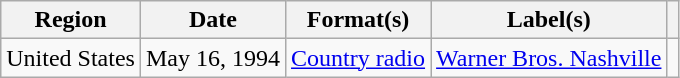<table class="wikitable">
<tr>
<th>Region</th>
<th>Date</th>
<th>Format(s)</th>
<th>Label(s)</th>
<th></th>
</tr>
<tr>
<td>United States</td>
<td>May 16, 1994</td>
<td><a href='#'>Country radio</a></td>
<td><a href='#'>Warner Bros. Nashville</a></td>
<td></td>
</tr>
</table>
